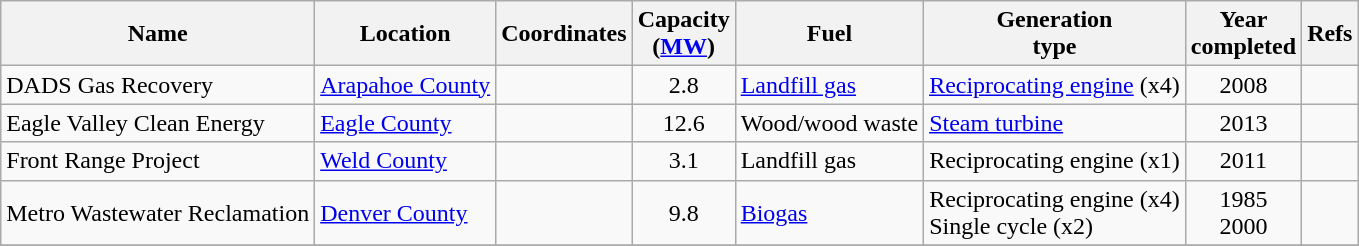<table class="wikitable sortable">
<tr>
<th>Name</th>
<th>Location</th>
<th>Coordinates</th>
<th>Capacity<br>(<a href='#'>MW</a>)</th>
<th>Fuel</th>
<th>Generation<br>type</th>
<th>Year<br>completed</th>
<th>Refs</th>
</tr>
<tr>
<td>DADS Gas Recovery</td>
<td><a href='#'>Arapahoe County</a></td>
<td></td>
<td align=center>2.8</td>
<td><a href='#'>Landfill gas</a></td>
<td><a href='#'>Reciprocating engine</a> (x4)</td>
<td align="center">2008</td>
<td></td>
</tr>
<tr>
<td>Eagle Valley Clean Energy</td>
<td><a href='#'>Eagle County</a></td>
<td></td>
<td align=center>12.6</td>
<td>Wood/wood waste</td>
<td><a href='#'>Steam turbine</a></td>
<td align="center">2013</td>
<td></td>
</tr>
<tr>
<td>Front Range Project</td>
<td><a href='#'>Weld County</a></td>
<td></td>
<td align=center>3.1</td>
<td>Landfill gas</td>
<td>Reciprocating engine (x1)</td>
<td align="center">2011</td>
<td></td>
</tr>
<tr>
<td>Metro Wastewater Reclamation</td>
<td><a href='#'>Denver County</a></td>
<td></td>
<td align=center>9.8</td>
<td><a href='#'>Biogas</a></td>
<td>Reciprocating engine (x4)<br>Single cycle (x2)</td>
<td align="center">1985<br>2000</td>
<td></td>
</tr>
<tr>
</tr>
</table>
